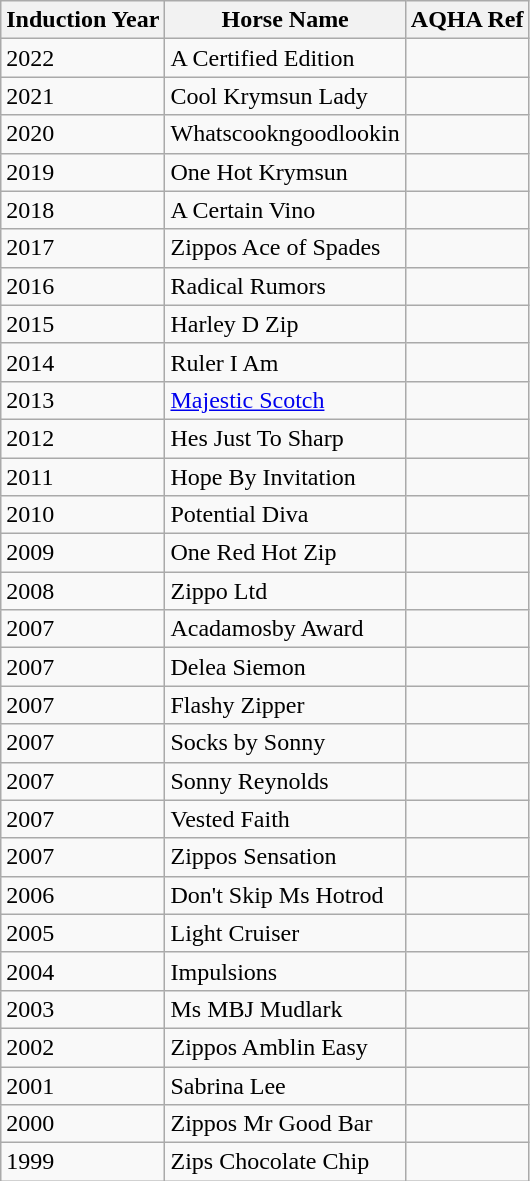<table class="wikitable">
<tr>
<th>Induction Year</th>
<th>Horse Name</th>
<th>AQHA Ref</th>
</tr>
<tr>
<td>2022</td>
<td>A Certified Edition</td>
<td></td>
</tr>
<tr>
<td>2021</td>
<td>Cool Krymsun Lady</td>
<td></td>
</tr>
<tr>
<td>2020</td>
<td>Whatscookngoodlookin</td>
<td></td>
</tr>
<tr>
<td>2019</td>
<td>One Hot Krymsun</td>
<td></td>
</tr>
<tr>
<td>2018</td>
<td>A Certain Vino</td>
<td></td>
</tr>
<tr>
<td>2017</td>
<td>Zippos Ace of Spades</td>
<td></td>
</tr>
<tr>
<td>2016</td>
<td>Radical Rumors</td>
<td></td>
</tr>
<tr>
<td>2015</td>
<td>Harley D Zip</td>
<td></td>
</tr>
<tr>
<td>2014</td>
<td>Ruler I Am</td>
<td></td>
</tr>
<tr>
<td>2013</td>
<td><a href='#'>Majestic Scotch</a></td>
<td></td>
</tr>
<tr>
<td>2012</td>
<td>Hes Just To Sharp</td>
<td></td>
</tr>
<tr>
<td>2011</td>
<td>Hope By Invitation</td>
<td></td>
</tr>
<tr>
<td>2010</td>
<td>Potential Diva</td>
<td></td>
</tr>
<tr>
<td>2009</td>
<td>One Red Hot Zip</td>
<td></td>
</tr>
<tr>
<td>2008</td>
<td>Zippo Ltd</td>
<td></td>
</tr>
<tr>
<td>2007</td>
<td>Acadamosby Award</td>
<td></td>
</tr>
<tr>
<td>2007</td>
<td>Delea Siemon</td>
<td></td>
</tr>
<tr>
<td>2007</td>
<td>Flashy Zipper</td>
<td></td>
</tr>
<tr>
<td>2007</td>
<td>Socks by Sonny</td>
<td></td>
</tr>
<tr>
<td>2007</td>
<td>Sonny Reynolds</td>
<td></td>
</tr>
<tr>
<td>2007</td>
<td>Vested Faith</td>
<td></td>
</tr>
<tr>
<td>2007</td>
<td>Zippos Sensation</td>
<td></td>
</tr>
<tr>
<td>2006</td>
<td>Don't Skip Ms Hotrod</td>
<td></td>
</tr>
<tr>
<td>2005</td>
<td>Light Cruiser</td>
<td></td>
</tr>
<tr>
<td>2004</td>
<td>Impulsions</td>
<td></td>
</tr>
<tr>
<td>2003</td>
<td>Ms MBJ Mudlark</td>
<td></td>
</tr>
<tr>
<td>2002</td>
<td>Zippos Amblin Easy</td>
<td></td>
</tr>
<tr>
<td>2001</td>
<td>Sabrina Lee</td>
<td></td>
</tr>
<tr>
<td>2000</td>
<td>Zippos Mr Good Bar</td>
<td></td>
</tr>
<tr>
<td>1999</td>
<td>Zips Chocolate Chip</td>
<td></td>
</tr>
</table>
